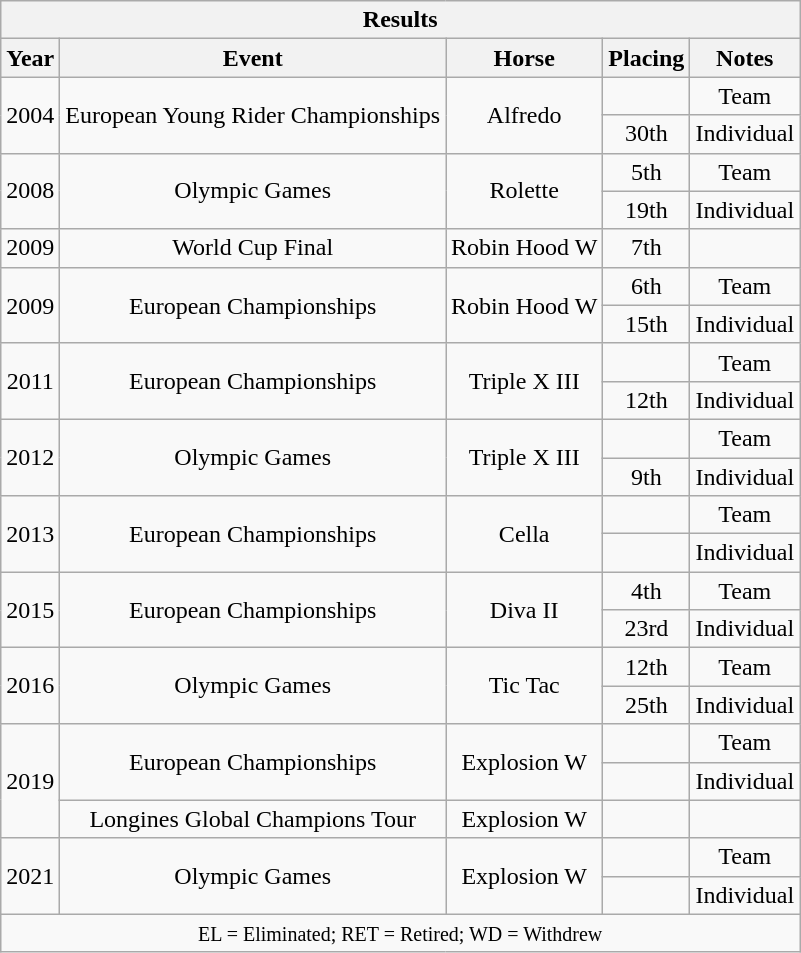<table class="wikitable" style="text-align:center">
<tr>
<th colspan="12" align="center"><strong>Results</strong></th>
</tr>
<tr>
<th>Year</th>
<th>Event</th>
<th>Horse</th>
<th>Placing</th>
<th>Notes</th>
</tr>
<tr>
<td rowspan="2">2004</td>
<td rowspan="2">European Young Rider Championships</td>
<td rowspan="2">Alfredo</td>
<td></td>
<td>Team</td>
</tr>
<tr>
<td>30th</td>
<td>Individual</td>
</tr>
<tr>
<td rowspan="2">2008</td>
<td rowspan="2">Olympic Games</td>
<td rowspan="2">Rolette</td>
<td>5th</td>
<td>Team</td>
</tr>
<tr>
<td>19th</td>
<td>Individual</td>
</tr>
<tr>
<td>2009</td>
<td>World Cup Final</td>
<td>Robin Hood W</td>
<td>7th</td>
<td></td>
</tr>
<tr>
<td rowspan="2">2009</td>
<td rowspan="2">European Championships</td>
<td rowspan="2">Robin Hood W</td>
<td>6th</td>
<td>Team</td>
</tr>
<tr>
<td>15th</td>
<td>Individual</td>
</tr>
<tr>
<td rowspan="2">2011</td>
<td rowspan="2">European Championships</td>
<td rowspan="2">Triple X III</td>
<td></td>
<td>Team</td>
</tr>
<tr>
<td>12th</td>
<td>Individual</td>
</tr>
<tr>
<td rowspan="2">2012</td>
<td rowspan="2">Olympic Games</td>
<td rowspan="2">Triple X III</td>
<td></td>
<td>Team</td>
</tr>
<tr>
<td>9th</td>
<td>Individual</td>
</tr>
<tr>
<td rowspan="2">2013</td>
<td rowspan="2">European Championships</td>
<td rowspan="2">Cella</td>
<td></td>
<td>Team</td>
</tr>
<tr>
<td></td>
<td>Individual</td>
</tr>
<tr>
<td rowspan="2">2015</td>
<td rowspan="2">European Championships</td>
<td rowspan="2">Diva II</td>
<td>4th</td>
<td>Team</td>
</tr>
<tr>
<td>23rd</td>
<td>Individual</td>
</tr>
<tr>
<td rowspan="2">2016</td>
<td rowspan="2">Olympic Games</td>
<td rowspan="2">Tic Tac</td>
<td>12th</td>
<td>Team</td>
</tr>
<tr>
<td>25th</td>
<td>Individual</td>
</tr>
<tr>
<td rowspan="3">2019</td>
<td rowspan="2">European Championships</td>
<td rowspan="2">Explosion W</td>
<td></td>
<td>Team</td>
</tr>
<tr>
<td></td>
<td>Individual</td>
</tr>
<tr>
<td>Longines Global Champions Tour</td>
<td>Explosion W</td>
<td></td>
<td></td>
</tr>
<tr>
<td rowspan="2">2021</td>
<td rowspan="2">Olympic Games</td>
<td rowspan="2">Explosion W</td>
<td></td>
<td>Team</td>
</tr>
<tr>
<td></td>
<td>Individual</td>
</tr>
<tr>
<td colspan="12" align="center"><small> EL = Eliminated; RET = Retired; WD = Withdrew </small></td>
</tr>
</table>
